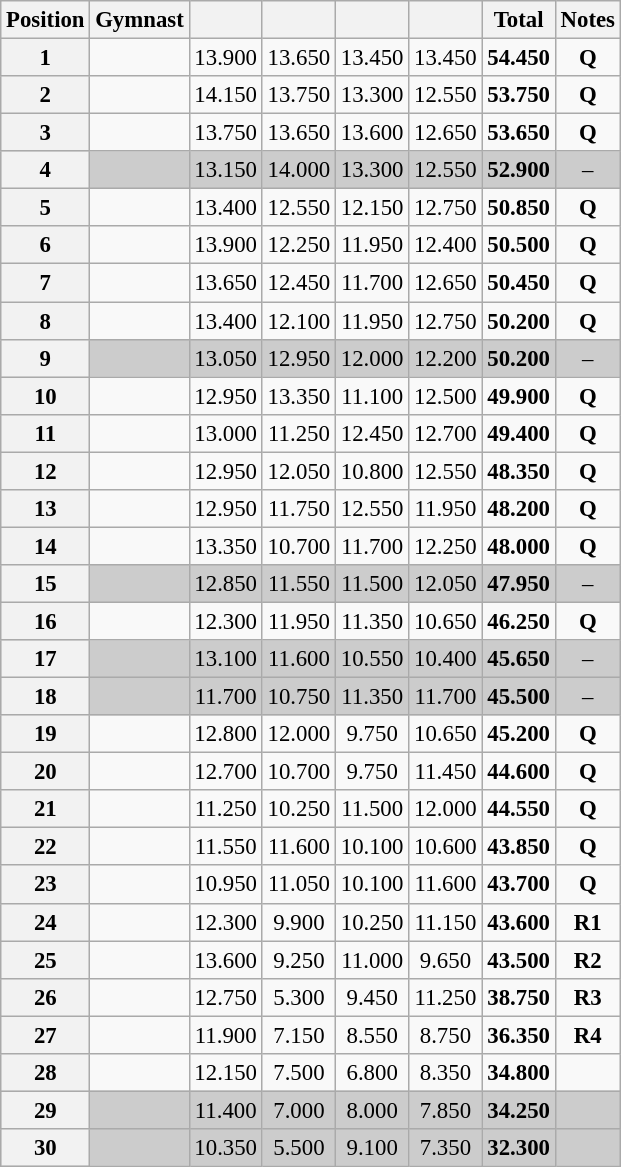<table class="wikitable sortable" style="text-align:center; font-size:95%">
<tr>
<th scope=col>Position</th>
<th scope=col>Gymnast</th>
<th scope=col></th>
<th scope=col></th>
<th scope=col></th>
<th scope=col></th>
<th scope=col>Total</th>
<th scope=col>Notes</th>
</tr>
<tr>
<th scope=row>1</th>
<td align=left></td>
<td>13.900</td>
<td>13.650</td>
<td>13.450</td>
<td>13.450</td>
<td><strong>54.450</strong></td>
<td><strong>Q</strong></td>
</tr>
<tr>
<th scope=row>2</th>
<td align=left></td>
<td>14.150</td>
<td>13.750</td>
<td>13.300</td>
<td>12.550</td>
<td><strong>53.750</strong></td>
<td><strong>Q</strong></td>
</tr>
<tr>
<th scope=row>3</th>
<td align=left></td>
<td>13.750</td>
<td>13.650</td>
<td>13.600</td>
<td>12.650</td>
<td><strong>53.650</strong></td>
<td><strong>Q</strong></td>
</tr>
<tr bgcolor="cccccc">
<th scope=row>4</th>
<td align=left></td>
<td>13.150</td>
<td>14.000</td>
<td>13.300</td>
<td>12.550</td>
<td><strong>52.900</strong></td>
<td>–</td>
</tr>
<tr>
<th scope=row>5</th>
<td align=left></td>
<td>13.400</td>
<td>12.550</td>
<td>12.150</td>
<td>12.750</td>
<td><strong>50.850</strong></td>
<td><strong>Q</strong></td>
</tr>
<tr>
<th scope=row>6</th>
<td align=left></td>
<td>13.900</td>
<td>12.250</td>
<td>11.950</td>
<td>12.400</td>
<td><strong>50.500</strong></td>
<td><strong>Q</strong></td>
</tr>
<tr>
<th scope=row>7</th>
<td align=left></td>
<td>13.650</td>
<td>12.450</td>
<td>11.700</td>
<td>12.650</td>
<td><strong>50.450 </strong></td>
<td><strong>Q</strong></td>
</tr>
<tr>
<th scope=row>8</th>
<td align=left></td>
<td>13.400</td>
<td>12.100</td>
<td>11.950</td>
<td>12.750</td>
<td><strong>50.200</strong></td>
<td><strong>Q</strong></td>
</tr>
<tr bgcolor="cccccc">
<th scope=row>9</th>
<td align=left></td>
<td>13.050</td>
<td>12.950</td>
<td>12.000</td>
<td>12.200</td>
<td><strong>50.200</strong></td>
<td>–</td>
</tr>
<tr>
<th scope=row>10</th>
<td align=left></td>
<td>12.950</td>
<td>13.350</td>
<td>11.100</td>
<td>12.500</td>
<td><strong>49.900</strong></td>
<td><strong>Q</strong></td>
</tr>
<tr>
<th scope=row>11</th>
<td align=left></td>
<td>13.000</td>
<td>11.250</td>
<td>12.450</td>
<td>12.700</td>
<td><strong>49.400</strong></td>
<td><strong>Q</strong></td>
</tr>
<tr>
<th scope=row>12</th>
<td align=left></td>
<td>12.950</td>
<td>12.050</td>
<td>10.800</td>
<td>12.550</td>
<td><strong>48.350</strong></td>
<td><strong>Q</strong></td>
</tr>
<tr>
<th scope=row>13</th>
<td align=left></td>
<td>12.950</td>
<td>11.750</td>
<td>12.550</td>
<td>11.950</td>
<td><strong>48.200</strong></td>
<td><strong>Q</strong></td>
</tr>
<tr>
<th scope=row>14</th>
<td align=left></td>
<td>13.350</td>
<td>10.700</td>
<td>11.700</td>
<td>12.250</td>
<td><strong>48.000 </strong></td>
<td><strong>Q</strong></td>
</tr>
<tr bgcolor="cccccc">
<th scope=row>15</th>
<td align=left></td>
<td>12.850</td>
<td>11.550</td>
<td>11.500</td>
<td>12.050</td>
<td><strong>47.950</strong></td>
<td>–</td>
</tr>
<tr>
<th scope=row>16</th>
<td align=left></td>
<td>12.300</td>
<td>11.950</td>
<td>11.350</td>
<td>10.650</td>
<td><strong>46.250</strong></td>
<td><strong>Q</strong></td>
</tr>
<tr bgcolor="cccccc">
<th scope=row>17</th>
<td align=left></td>
<td>13.100</td>
<td>11.600</td>
<td>10.550</td>
<td>10.400</td>
<td><strong>45.650 </strong></td>
<td>–</td>
</tr>
<tr bgcolor="cccccc">
<th scope=row>18</th>
<td align=left></td>
<td>11.700</td>
<td>10.750</td>
<td>11.350</td>
<td>11.700</td>
<td><strong>45.500</strong></td>
<td>–</td>
</tr>
<tr>
<th scope=row>19</th>
<td align=left></td>
<td>12.800</td>
<td>12.000</td>
<td>9.750</td>
<td>10.650</td>
<td><strong>45.200 </strong></td>
<td><strong>Q</strong></td>
</tr>
<tr>
<th scope=row>20</th>
<td align=left></td>
<td>12.700</td>
<td>10.700</td>
<td>9.750</td>
<td>11.450</td>
<td><strong>44.600 </strong></td>
<td><strong>Q</strong></td>
</tr>
<tr>
<th scope=row>21</th>
<td align=left></td>
<td>11.250</td>
<td>10.250</td>
<td>11.500</td>
<td>12.000</td>
<td><strong>44.550</strong></td>
<td><strong>Q</strong></td>
</tr>
<tr>
<th scope=row>22</th>
<td align=left></td>
<td>11.550</td>
<td>11.600</td>
<td>10.100</td>
<td>10.600</td>
<td><strong>43.850</strong></td>
<td><strong>Q</strong></td>
</tr>
<tr>
<th scope=row>23</th>
<td align=left></td>
<td>10.950</td>
<td>11.050</td>
<td>10.100</td>
<td>11.600</td>
<td><strong>43.700</strong></td>
<td><strong>Q</strong></td>
</tr>
<tr>
<th scope=row>24</th>
<td align=left></td>
<td>12.300</td>
<td>9.900</td>
<td>10.250</td>
<td>11.150</td>
<td><strong>43.600</strong></td>
<td><strong>R1</strong></td>
</tr>
<tr>
<th scope=row>25</th>
<td align=left></td>
<td>13.600</td>
<td>9.250</td>
<td>11.000</td>
<td>9.650</td>
<td><strong>43.500</strong></td>
<td><strong> R2</strong></td>
</tr>
<tr>
<th scope=row>26</th>
<td align=left></td>
<td>12.750</td>
<td>5.300</td>
<td>9.450</td>
<td>11.250</td>
<td><strong>38.750</strong></td>
<td><strong>R3</strong></td>
</tr>
<tr>
<th scope=row>27</th>
<td align=left></td>
<td>11.900</td>
<td>7.150</td>
<td>8.550</td>
<td>8.750</td>
<td><strong>36.350  </strong></td>
<td><strong>R4</strong></td>
</tr>
<tr>
<th scope=row>28</th>
<td align=left></td>
<td>12.150</td>
<td>7.500</td>
<td>6.800</td>
<td>8.350</td>
<td><strong>34.800</strong></td>
<td></td>
</tr>
<tr bgcolor="cccccc">
<th scope=row>29</th>
<td align=left></td>
<td>11.400</td>
<td>7.000</td>
<td>8.000</td>
<td>7.850</td>
<td><strong>34.250</strong></td>
<td></td>
</tr>
<tr bgcolor="cccccc">
<th scope=row>30</th>
<td align=left></td>
<td>10.350</td>
<td>5.500</td>
<td>9.100</td>
<td>7.350</td>
<td><strong>32.300</strong></td>
<td></td>
</tr>
</table>
